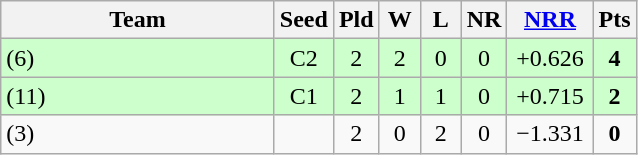<table class="wikitable" style="text-align:center">
<tr>
<th width="175">Team</th>
<th width="25">Seed</th>
<th width="20"><abbr>Pld</abbr></th>
<th width="20"><abbr>W</abbr></th>
<th width="20"><abbr>L</abbr></th>
<th width="20"><abbr>NR</abbr></th>
<th width="50"><abbr><a href='#'>NRR</a></abbr></th>
<th width="20"><abbr>Pts</abbr></th>
</tr>
<tr style="background-color:#ccffcc">
<td style="text-align:left"> (6)</td>
<td>C2</td>
<td>2</td>
<td>2</td>
<td>0</td>
<td>0</td>
<td>+0.626</td>
<td><strong>4</strong></td>
</tr>
<tr style="background-color:#ccffcc">
<td style="text-align:left"> (11)</td>
<td>C1</td>
<td>2</td>
<td>1</td>
<td>1</td>
<td>0</td>
<td>+0.715</td>
<td><strong>2</strong></td>
</tr>
<tr>
<td style="text-align:left"> (3)</td>
<td></td>
<td>2</td>
<td>0</td>
<td>2</td>
<td>0</td>
<td>−1.331</td>
<td><strong>0</strong></td>
</tr>
</table>
